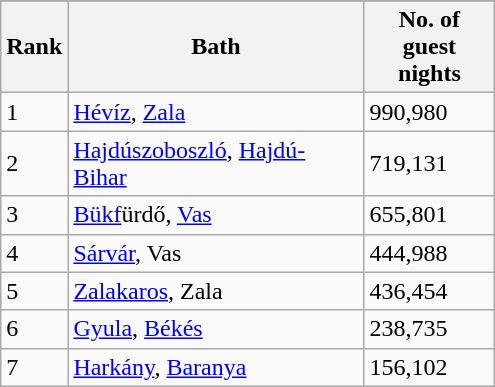<table class="wikitable">
<tr>
</tr>
<tr style="color:black;">
<th style="width:5px">Rank</th>
<th style="width:190px;">Bath</th>
<th style="width:80px;">No. of guest nights</th>
</tr>
<tr>
<td>1</td>
<td><a href='#'>Hévíz</a>, <a href='#'>Zala</a></td>
<td>990,980</td>
</tr>
<tr>
<td>2</td>
<td><a href='#'>Hajdúszoboszló</a>, <a href='#'>Hajdú-Bihar</a></td>
<td>719,131</td>
</tr>
<tr>
<td>3</td>
<td><a href='#'>Bükf</a>ürdő, <a href='#'>Vas</a></td>
<td>655,801</td>
</tr>
<tr>
<td>4</td>
<td><a href='#'>Sárvár</a>, Vas</td>
<td>444,988</td>
</tr>
<tr>
<td>5</td>
<td><a href='#'>Zalakaros</a>, Zala</td>
<td>436,454</td>
</tr>
<tr>
<td>6</td>
<td><a href='#'>Gyula</a>, <a href='#'>Békés</a></td>
<td>238,735</td>
</tr>
<tr>
<td>7</td>
<td><a href='#'>Harkány</a>, <a href='#'>Baranya</a></td>
<td>156,102</td>
</tr>
</table>
